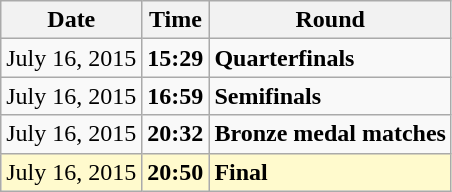<table class="wikitable">
<tr>
<th>Date</th>
<th>Time</th>
<th>Round</th>
</tr>
<tr>
<td>July 16, 2015</td>
<td><strong>15:29</strong></td>
<td><strong>Quarterfinals</strong></td>
</tr>
<tr>
<td>July 16, 2015</td>
<td><strong>16:59</strong></td>
<td><strong>Semifinals</strong></td>
</tr>
<tr>
<td>July 16, 2015</td>
<td><strong>20:32</strong></td>
<td><strong>Bronze medal matches</strong></td>
</tr>
<tr style=background:lemonchiffon>
<td>July 16, 2015</td>
<td><strong>20:50</strong></td>
<td><strong>Final</strong></td>
</tr>
</table>
